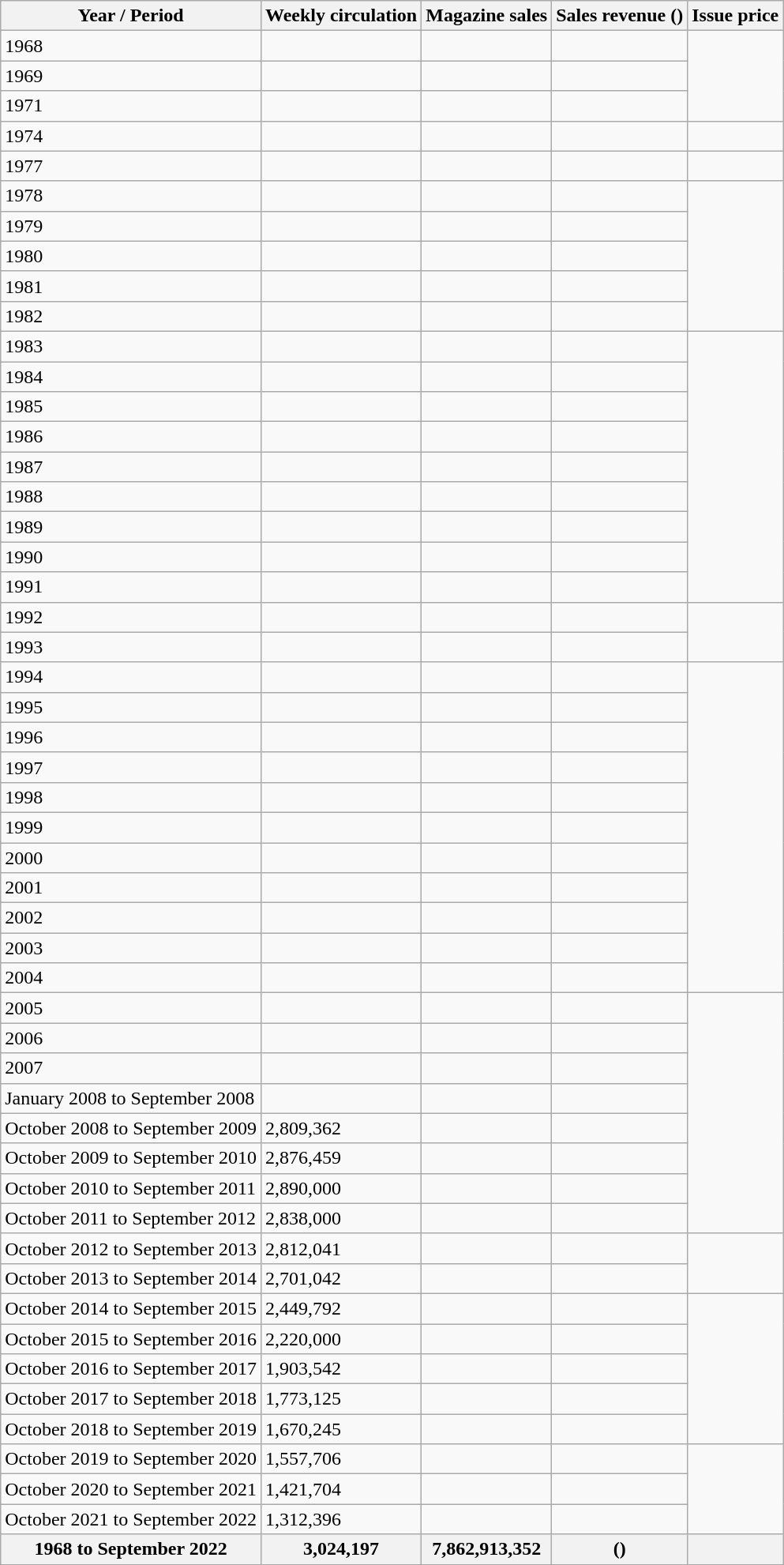<table class="wikitable sortable">
<tr>
<th>Year / Period</th>
<th>Weekly circulation</th>
<th>Magazine sales</th>
<th>Sales revenue ()</th>
<th>Issue price</th>
</tr>
<tr>
<td>1968</td>
<td></td>
<td></td>
<td></td>
<td rowspan="3"></td>
</tr>
<tr>
<td>1969</td>
<td></td>
<td></td>
<td></td>
</tr>
<tr>
<td>1971</td>
<td></td>
<td></td>
<td></td>
</tr>
<tr>
<td>1974</td>
<td></td>
<td></td>
<td></td>
<td></td>
</tr>
<tr>
<td>1977</td>
<td></td>
<td></td>
<td></td>
<td></td>
</tr>
<tr>
<td>1978</td>
<td></td>
<td></td>
<td></td>
<td rowspan="5"></td>
</tr>
<tr>
<td>1979</td>
<td></td>
<td></td>
<td></td>
</tr>
<tr>
<td>1980</td>
<td></td>
<td></td>
<td></td>
</tr>
<tr>
<td>1981</td>
<td></td>
<td></td>
<td></td>
</tr>
<tr>
<td>1982</td>
<td></td>
<td></td>
<td></td>
</tr>
<tr>
<td>1983</td>
<td></td>
<td></td>
<td></td>
<td rowspan="9"></td>
</tr>
<tr>
<td>1984</td>
<td></td>
<td></td>
<td></td>
</tr>
<tr>
<td>1985</td>
<td></td>
<td></td>
<td></td>
</tr>
<tr>
<td>1986</td>
<td></td>
<td></td>
<td></td>
</tr>
<tr>
<td>1987</td>
<td></td>
<td></td>
<td></td>
</tr>
<tr>
<td>1988</td>
<td></td>
<td></td>
<td></td>
</tr>
<tr>
<td>1989</td>
<td></td>
<td></td>
<td></td>
</tr>
<tr>
<td>1990</td>
<td></td>
<td></td>
<td></td>
</tr>
<tr>
<td>1991</td>
<td></td>
<td></td>
<td></td>
</tr>
<tr>
<td>1992</td>
<td></td>
<td></td>
<td></td>
<td rowspan="2"></td>
</tr>
<tr>
<td>1993</td>
<td></td>
<td></td>
<td></td>
</tr>
<tr>
<td>1994</td>
<td></td>
<td></td>
<td></td>
<td rowspan="11"></td>
</tr>
<tr>
<td>1995</td>
<td></td>
<td></td>
<td></td>
</tr>
<tr>
<td>1996</td>
<td></td>
<td></td>
<td></td>
</tr>
<tr>
<td>1997</td>
<td></td>
<td></td>
<td></td>
</tr>
<tr>
<td>1998</td>
<td></td>
<td></td>
<td></td>
</tr>
<tr>
<td>1999</td>
<td></td>
<td></td>
<td></td>
</tr>
<tr>
<td>2000</td>
<td></td>
<td></td>
<td></td>
</tr>
<tr>
<td>2001</td>
<td></td>
<td></td>
<td></td>
</tr>
<tr>
<td>2002</td>
<td></td>
<td></td>
<td></td>
</tr>
<tr>
<td>2003</td>
<td></td>
<td></td>
<td></td>
</tr>
<tr>
<td>2004</td>
<td></td>
<td></td>
<td></td>
</tr>
<tr>
<td>2005</td>
<td></td>
<td></td>
<td></td>
<td rowspan="8"></td>
</tr>
<tr>
<td>2006</td>
<td></td>
<td></td>
<td></td>
</tr>
<tr>
<td>2007</td>
<td></td>
<td></td>
<td></td>
</tr>
<tr>
<td>January 2008 to September 2008</td>
<td></td>
<td></td>
<td></td>
</tr>
<tr>
<td>October 2008 to September 2009</td>
<td>2,809,362</td>
<td></td>
<td></td>
</tr>
<tr>
<td>October 2009 to September 2010</td>
<td>2,876,459</td>
<td></td>
<td></td>
</tr>
<tr>
<td>October 2010 to September 2011</td>
<td>2,890,000</td>
<td></td>
<td></td>
</tr>
<tr>
<td>October 2011 to September 2012</td>
<td>2,838,000</td>
<td></td>
<td></td>
</tr>
<tr>
<td>October 2012 to September 2013</td>
<td>2,812,041</td>
<td></td>
<td></td>
<td rowspan="2"></td>
</tr>
<tr>
<td>October 2013 to September 2014</td>
<td>2,701,042</td>
<td></td>
<td></td>
</tr>
<tr>
<td>October 2014 to September 2015</td>
<td>2,449,792</td>
<td></td>
<td></td>
<td rowspan="5"></td>
</tr>
<tr>
<td>October 2015 to September 2016</td>
<td>2,220,000</td>
<td></td>
<td></td>
</tr>
<tr>
<td>October 2016 to September 2017</td>
<td>1,903,542</td>
<td></td>
<td></td>
</tr>
<tr>
<td>October 2017 to September 2018</td>
<td>1,773,125</td>
<td></td>
<td></td>
</tr>
<tr>
<td>October 2018 to September 2019</td>
<td>1,670,245</td>
<td></td>
<td></td>
</tr>
<tr>
<td>October 2019 to September 2020</td>
<td>1,557,706</td>
<td></td>
<td></td>
<td rowspan="3"></td>
</tr>
<tr>
<td>October 2020 to September 2021</td>
<td>1,421,704</td>
<td></td>
<td></td>
</tr>
<tr>
<td>October 2021 to September 2022</td>
<td>1,312,396</td>
<td></td>
<td></td>
</tr>
<tr>
<th>1968 to September 2022</th>
<th>3,024,197</th>
<th>7,862,913,352</th>
<th> ()</th>
<th></th>
</tr>
</table>
